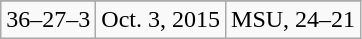<table class="wikitable">
<tr align="center">
</tr>
<tr align="center">
<td>36–27–3</td>
<td>Oct. 3, 2015</td>
<td>MSU, 24–21</td>
</tr>
</table>
